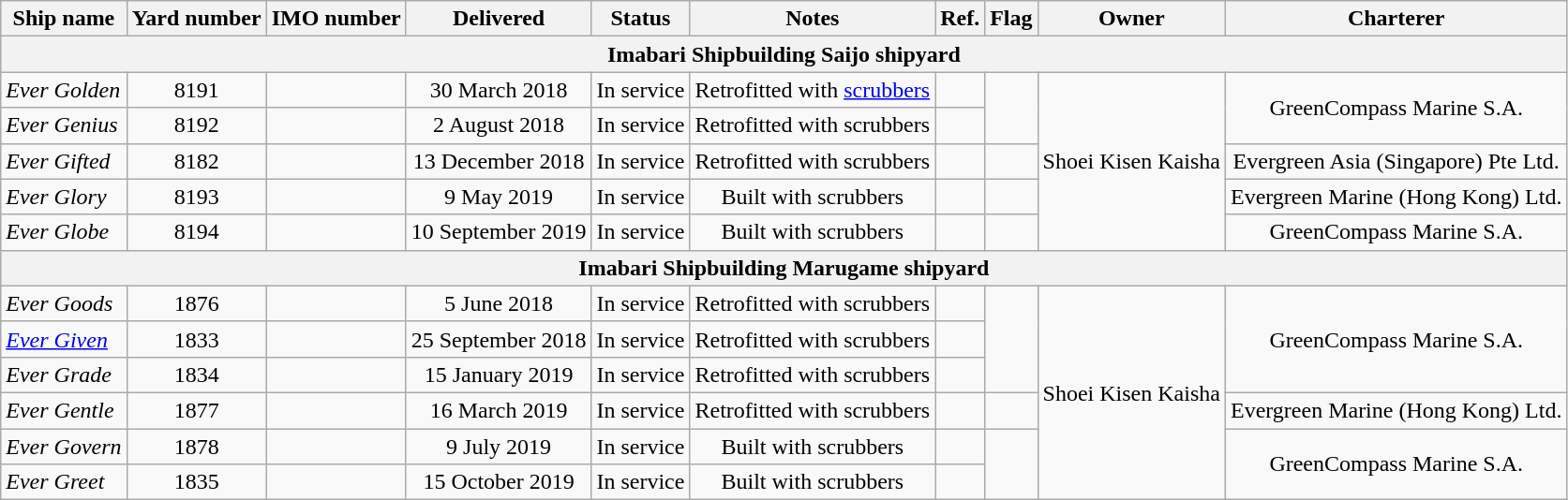<table class="wikitable" style="text-align:center">
<tr>
<th scope="col">Ship name</th>
<th scope="col">Yard number</th>
<th scope="col">IMO number</th>
<th scope="col">Delivered</th>
<th scope="col">Status</th>
<th scope="col">Notes</th>
<th scope="col">Ref.</th>
<th scope="col">Flag</th>
<th scope="col">Owner</th>
<th scope="col">Charterer</th>
</tr>
<tr>
<th colspan="10">Imabari Shipbuilding Saijo shipyard</th>
</tr>
<tr>
<td style="text-align:left"><em>Ever Golden</em></td>
<td>8191</td>
<td></td>
<td>30 March 2018</td>
<td>In service</td>
<td>Retrofitted with <a href='#'>scrubbers</a></td>
<td></td>
<td rowspan="2"></td>
<td rowspan="5">Shoei Kisen Kaisha</td>
<td rowspan="2">GreenCompass Marine S.A.</td>
</tr>
<tr>
<td style="text-align:left"><em>Ever Genius</em></td>
<td>8192</td>
<td></td>
<td>2 August 2018</td>
<td>In service</td>
<td>Retrofitted with scrubbers</td>
<td></td>
</tr>
<tr>
<td style="text-align:left"><em>Ever Gifted</em></td>
<td>8182</td>
<td></td>
<td>13 December 2018</td>
<td>In service</td>
<td>Retrofitted with scrubbers</td>
<td></td>
<td></td>
<td>Evergreen Asia (Singapore) Pte Ltd.</td>
</tr>
<tr>
<td style="text-align:left"><em>Ever Glory</em></td>
<td>8193</td>
<td></td>
<td>9 May 2019</td>
<td>In service</td>
<td>Built with scrubbers</td>
<td></td>
<td></td>
<td>Evergreen Marine (Hong Kong) Ltd.</td>
</tr>
<tr>
<td style="text-align:left"><em>Ever Globe</em></td>
<td>8194</td>
<td></td>
<td>10 September 2019</td>
<td>In service</td>
<td>Built with scrubbers</td>
<td></td>
<td></td>
<td>GreenCompass Marine S.A.</td>
</tr>
<tr>
<th colspan="10">Imabari Shipbuilding Marugame shipyard</th>
</tr>
<tr>
<td style="text-align:left"><em>Ever Goods</em></td>
<td>1876</td>
<td></td>
<td>5 June 2018</td>
<td>In service</td>
<td>Retrofitted with scrubbers</td>
<td></td>
<td rowspan="3"></td>
<td rowspan="6">Shoei Kisen Kaisha</td>
<td rowspan="3">GreenCompass Marine S.A.</td>
</tr>
<tr>
<td style="text-align:left"><em><a href='#'>Ever Given</a></em></td>
<td>1833</td>
<td></td>
<td>25 September 2018</td>
<td style="text-align:center">In service</td>
<td>Retrofitted with scrubbers</td>
<td></td>
</tr>
<tr>
<td style="text-align:left"><em>Ever Grade</em></td>
<td>1834</td>
<td></td>
<td>15 January 2019</td>
<td>In service</td>
<td>Retrofitted with scrubbers</td>
<td></td>
</tr>
<tr>
<td style="text-align:left"><em>Ever Gentle</em></td>
<td>1877</td>
<td></td>
<td>16 March 2019</td>
<td>In service</td>
<td>Retrofitted with scrubbers</td>
<td></td>
<td></td>
<td>Evergreen Marine (Hong Kong) Ltd.</td>
</tr>
<tr>
<td style="text-align:left"><em>Ever Govern</em></td>
<td>1878</td>
<td></td>
<td>9 July 2019</td>
<td>In service</td>
<td>Built with scrubbers</td>
<td></td>
<td rowspan="2"></td>
<td rowspan="2">GreenCompass Marine S.A.</td>
</tr>
<tr>
<td style="text-align:left"><em>Ever Greet</em></td>
<td>1835</td>
<td></td>
<td>15 October 2019</td>
<td>In service</td>
<td>Built with scrubbers</td>
<td></td>
</tr>
</table>
